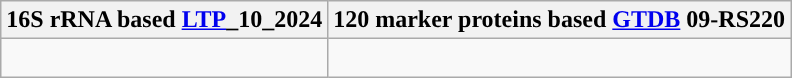<table class="wikitable">
<tr>
<th colspan=1>16S rRNA based <a href='#'>LTP</a>_10_2024</th>
<th colspan=1>120 marker proteins based <a href='#'>GTDB</a> 09-RS220</th>
</tr>
<tr>
<td style="vertical-align:top"><br></td>
<td><br></td>
</tr>
</table>
